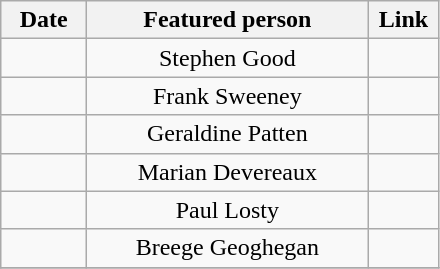<table class="wikitable">
<tr>
<th width="50" rowspan="1">Date</th>
<th width="180" rowspan="1">Featured person</th>
<th width="40" rowspan="1">Link</th>
</tr>
<tr>
<td align="center"></td>
<td align="center">Stephen Good</td>
<td align="center"></td>
</tr>
<tr>
<td align="center"></td>
<td align="center">Frank Sweeney</td>
<td align="center"></td>
</tr>
<tr>
<td align="center"></td>
<td align="center">Geraldine Patten</td>
<td align="center"></td>
</tr>
<tr>
<td align="center"></td>
<td align="center">Marian Devereaux</td>
<td align="center"></td>
</tr>
<tr>
<td align="center"></td>
<td align="center">Paul Losty</td>
<td align="center"></td>
</tr>
<tr>
<td align="center"></td>
<td align="center">Breege Geoghegan</td>
<td align="center"></td>
</tr>
<tr>
</tr>
</table>
